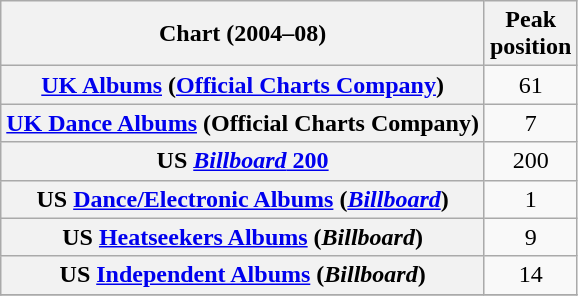<table class="wikitable sortable plainrowheaders" style="text-align:center">
<tr>
<th scope="col">Chart (2004–08)</th>
<th scope="col">Peak<br>position</th>
</tr>
<tr>
<th scope="row"><a href='#'>UK Albums</a> (<a href='#'>Official Charts Company</a>)</th>
<td>61</td>
</tr>
<tr>
<th scope="row"><a href='#'>UK Dance Albums</a> (Official Charts Company)</th>
<td>7</td>
</tr>
<tr>
<th scope="row">US <a href='#'><em>Billboard</em> 200</a></th>
<td>200</td>
</tr>
<tr>
<th scope="row">US <a href='#'>Dance/Electronic Albums</a> (<em><a href='#'>Billboard</a></em>)</th>
<td>1</td>
</tr>
<tr>
<th scope="row">US <a href='#'>Heatseekers Albums</a> (<em>Billboard</em>)</th>
<td>9</td>
</tr>
<tr>
<th scope="row">US <a href='#'>Independent Albums</a> (<em>Billboard</em>)</th>
<td>14</td>
</tr>
<tr>
</tr>
</table>
